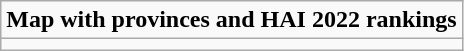<table role= "presentation" class="wikitable mw-collapsible mw-collapsed">
<tr>
<td><strong>Map with provinces and HAI 2022 rankings</strong></td>
</tr>
<tr>
<td></td>
</tr>
</table>
